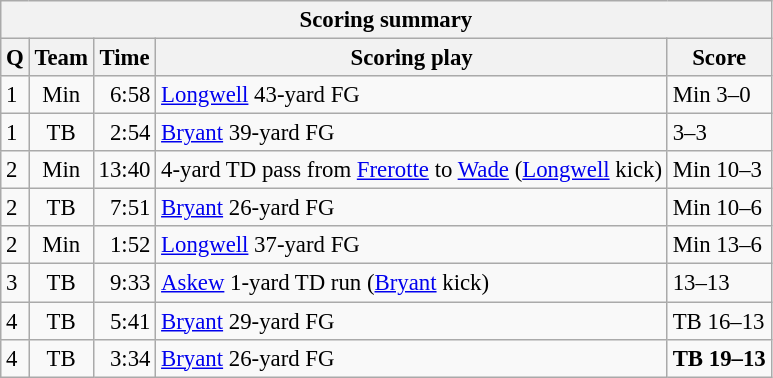<table class="wikitable" style="font-size: 95%">
<tr>
<th colspan=5>Scoring summary</th>
</tr>
<tr>
<th>Q</th>
<th>Team</th>
<th>Time</th>
<th>Scoring play</th>
<th>Score</th>
</tr>
<tr>
<td>1</td>
<td align=center>Min</td>
<td align=right>6:58</td>
<td><a href='#'>Longwell</a> 43-yard FG</td>
<td>Min 3–0</td>
</tr>
<tr>
<td>1</td>
<td align=center>TB</td>
<td align=right>2:54</td>
<td><a href='#'>Bryant</a> 39-yard FG</td>
<td>3–3</td>
</tr>
<tr>
<td>2</td>
<td align=center>Min</td>
<td align=right>13:40</td>
<td>4-yard TD pass from <a href='#'>Frerotte</a> to <a href='#'>Wade</a> (<a href='#'>Longwell</a> kick)</td>
<td>Min 10–3</td>
</tr>
<tr>
<td>2</td>
<td align=center>TB</td>
<td align=right>7:51</td>
<td><a href='#'>Bryant</a> 26-yard FG</td>
<td>Min 10–6</td>
</tr>
<tr>
<td>2</td>
<td align=center>Min</td>
<td align=right>1:52</td>
<td><a href='#'>Longwell</a> 37-yard FG</td>
<td>Min 13–6</td>
</tr>
<tr>
<td>3</td>
<td align=center>TB</td>
<td align=right>9:33</td>
<td><a href='#'>Askew</a> 1-yard TD run (<a href='#'>Bryant</a> kick)</td>
<td>13–13</td>
</tr>
<tr>
<td>4</td>
<td align=center>TB</td>
<td align=right>5:41</td>
<td><a href='#'>Bryant</a> 29-yard FG</td>
<td>TB 16–13</td>
</tr>
<tr>
<td>4</td>
<td align=center>TB</td>
<td align=right>3:34</td>
<td><a href='#'>Bryant</a> 26-yard FG</td>
<td><strong>TB 19–13</strong></td>
</tr>
</table>
